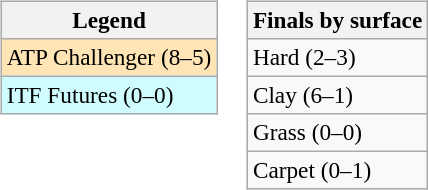<table>
<tr valign=top>
<td><br><table class=wikitable style=font-size:97%>
<tr>
<th>Legend</th>
</tr>
<tr bgcolor=moccasin>
<td>ATP Challenger (8–5)</td>
</tr>
<tr bgcolor=cffcff>
<td>ITF Futures (0–0)</td>
</tr>
</table>
</td>
<td><br><table class=wikitable style=font-size:97%>
<tr>
<th>Finals by surface</th>
</tr>
<tr>
<td>Hard (2–3)</td>
</tr>
<tr>
<td>Clay (6–1)</td>
</tr>
<tr>
<td>Grass (0–0)</td>
</tr>
<tr>
<td>Carpet (0–1)</td>
</tr>
</table>
</td>
</tr>
</table>
